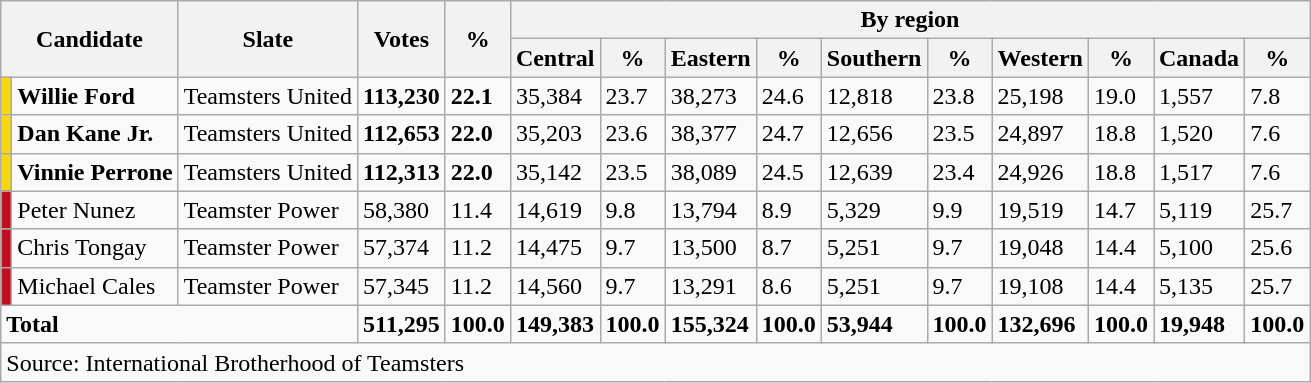<table class="wikitable defaultright col1left col2left col3left">
<tr>
<th rowspan=2 colspan=2>Candidate</th>
<th rowspan=2>Slate</th>
<th rowspan=2>Votes</th>
<th rowspan=2>%</th>
<th colspan=10>By region</th>
</tr>
<tr>
<th>Central</th>
<th>%</th>
<th>Eastern</th>
<th>%</th>
<th>Southern</th>
<th>%</th>
<th>Western</th>
<th>%</th>
<th>Canada</th>
<th>%</th>
</tr>
<tr>
<td style="background: #F7D612"></td>
<td><strong>Willie Ford</strong></td>
<td style="white-space: nowrap">Teamsters United</td>
<td><strong>113,230</strong></td>
<td><strong>22.1</strong></td>
<td>35,384</td>
<td>23.7</td>
<td>38,273</td>
<td>24.6</td>
<td>12,818</td>
<td>23.8</td>
<td>25,198</td>
<td>19.0</td>
<td>1,557</td>
<td>7.8</td>
</tr>
<tr>
<td style="background: #F7D612"></td>
<td><strong>Dan Kane Jr.</strong></td>
<td>Teamsters United</td>
<td><strong>112,653</strong></td>
<td><strong>22.0</strong></td>
<td>35,203</td>
<td>23.6</td>
<td>38,377</td>
<td>24.7</td>
<td>12,656</td>
<td>23.5</td>
<td>24,897</td>
<td>18.8</td>
<td>1,520</td>
<td>7.6</td>
</tr>
<tr>
<td style="background: #F7D612"></td>
<td><strong>Vinnie Perrone</strong></td>
<td>Teamsters United</td>
<td><strong>112,313</strong></td>
<td><strong>22.0</strong></td>
<td>35,142</td>
<td>23.5</td>
<td>38,089</td>
<td>24.5</td>
<td>12,639</td>
<td>23.4</td>
<td>24,926</td>
<td>18.8</td>
<td>1,517</td>
<td>7.6</td>
</tr>
<tr>
<td style="background: #C40C1F"></td>
<td>Peter Nunez</td>
<td>Teamster Power</td>
<td>58,380</td>
<td>11.4</td>
<td>14,619</td>
<td>9.8</td>
<td>13,794</td>
<td>8.9</td>
<td>5,329</td>
<td>9.9</td>
<td>19,519</td>
<td>14.7</td>
<td>5,119</td>
<td>25.7</td>
</tr>
<tr>
<td style="background: #C40C1F"></td>
<td>Chris Tongay</td>
<td>Teamster Power</td>
<td>57,374</td>
<td>11.2</td>
<td>14,475</td>
<td>9.7</td>
<td>13,500</td>
<td>8.7</td>
<td>5,251</td>
<td>9.7</td>
<td>19,048</td>
<td>14.4</td>
<td>5,100</td>
<td>25.6</td>
</tr>
<tr>
<td style="background: #C40C1F"></td>
<td>Michael Cales</td>
<td>Teamster Power</td>
<td>57,345</td>
<td>11.2</td>
<td>14,560</td>
<td>9.7</td>
<td>13,291</td>
<td>8.6</td>
<td>5,251</td>
<td>9.7</td>
<td>19,108</td>
<td>14.4</td>
<td>5,135</td>
<td>25.7</td>
</tr>
<tr style="font-weight: bold">
<td colspan=3>Total</td>
<td style="text-align: right">511,295</td>
<td style="text-align: right">100.0</td>
<td>149,383</td>
<td>100.0</td>
<td>155,324</td>
<td>100.0</td>
<td>53,944</td>
<td>100.0</td>
<td>132,696</td>
<td>100.0</td>
<td>19,948</td>
<td>100.0</td>
</tr>
<tr>
<td colspan=15>Source: International Brotherhood of Teamsters</td>
</tr>
</table>
